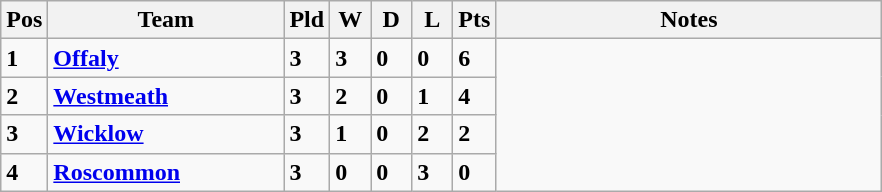<table class="wikitable" style="text-align: centre;">
<tr>
<th width=20>Pos</th>
<th width=150>Team</th>
<th width=20>Pld</th>
<th width=20>W</th>
<th width=20>D</th>
<th width=20>L</th>
<th width=20>Pts</th>
<th width=250>Notes</th>
</tr>
<tr style>
<td><strong>1</strong></td>
<td align=left><strong> <a href='#'>Offaly</a> </strong></td>
<td><strong>3</strong></td>
<td><strong>3</strong></td>
<td><strong>0</strong></td>
<td><strong>0</strong></td>
<td><strong>6</strong></td>
</tr>
<tr style>
<td><strong>2</strong></td>
<td align=left><strong> <a href='#'>Westmeath</a> </strong></td>
<td><strong>3</strong></td>
<td><strong>2</strong></td>
<td><strong>0</strong></td>
<td><strong>1</strong></td>
<td><strong>4</strong></td>
</tr>
<tr style>
<td><strong>3</strong></td>
<td align=left><strong> <a href='#'>Wicklow</a> </strong></td>
<td><strong>3</strong></td>
<td><strong>1</strong></td>
<td><strong>0</strong></td>
<td><strong>2</strong></td>
<td><strong>2</strong></td>
</tr>
<tr style>
<td><strong>4</strong></td>
<td align=left><strong> <a href='#'>Roscommon</a> </strong></td>
<td><strong>3</strong></td>
<td><strong>0</strong></td>
<td><strong>0</strong></td>
<td><strong>3</strong></td>
<td><strong>0</strong></td>
</tr>
</table>
